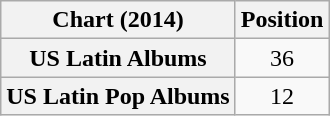<table class="wikitable sortable plainrowheaders">
<tr>
<th scope="col">Chart (2014)</th>
<th scope="col">Position</th>
</tr>
<tr>
<th scope="row">US Latin Albums</th>
<td style="text-align:center;">36</td>
</tr>
<tr>
<th scope="row">US Latin Pop Albums</th>
<td style="text-align:center;">12</td>
</tr>
</table>
